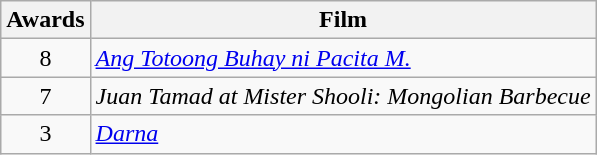<table class="wikitable" style="text-align:center">
<tr>
<th scope="col">Awards</th>
<th scope="col">Film</th>
</tr>
<tr>
<td>8</td>
<td align=left><em><a href='#'>Ang Totoong Buhay ni Pacita M.</a></em></td>
</tr>
<tr>
<td>7</td>
<td align=left><em>Juan Tamad at Mister Shooli: Mongolian Barbecue</em></td>
</tr>
<tr>
<td>3</td>
<td align=left><em><a href='#'>Darna</a></em></td>
</tr>
</table>
